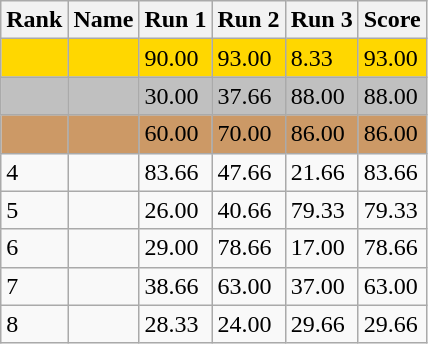<table class="wikitable">
<tr>
<th>Rank</th>
<th>Name</th>
<th>Run 1</th>
<th>Run 2</th>
<th>Run 3</th>
<th>Score</th>
</tr>
<tr style="background:gold;">
<td></td>
<td></td>
<td>90.00</td>
<td>93.00</td>
<td>8.33</td>
<td>93.00</td>
</tr>
<tr style="background:silver;">
<td></td>
<td></td>
<td>30.00</td>
<td>37.66</td>
<td>88.00</td>
<td>88.00</td>
</tr>
<tr style="background:#CC9966;">
<td></td>
<td></td>
<td>60.00</td>
<td>70.00</td>
<td>86.00</td>
<td>86.00</td>
</tr>
<tr>
<td>4</td>
<td></td>
<td>83.66</td>
<td>47.66</td>
<td>21.66</td>
<td>83.66</td>
</tr>
<tr>
<td>5</td>
<td></td>
<td>26.00</td>
<td>40.66</td>
<td>79.33</td>
<td>79.33</td>
</tr>
<tr>
<td>6</td>
<td></td>
<td>29.00</td>
<td>78.66</td>
<td>17.00</td>
<td>78.66</td>
</tr>
<tr>
<td>7</td>
<td></td>
<td>38.66</td>
<td>63.00</td>
<td>37.00</td>
<td>63.00</td>
</tr>
<tr>
<td>8</td>
<td></td>
<td>28.33</td>
<td>24.00</td>
<td>29.66</td>
<td>29.66</td>
</tr>
</table>
